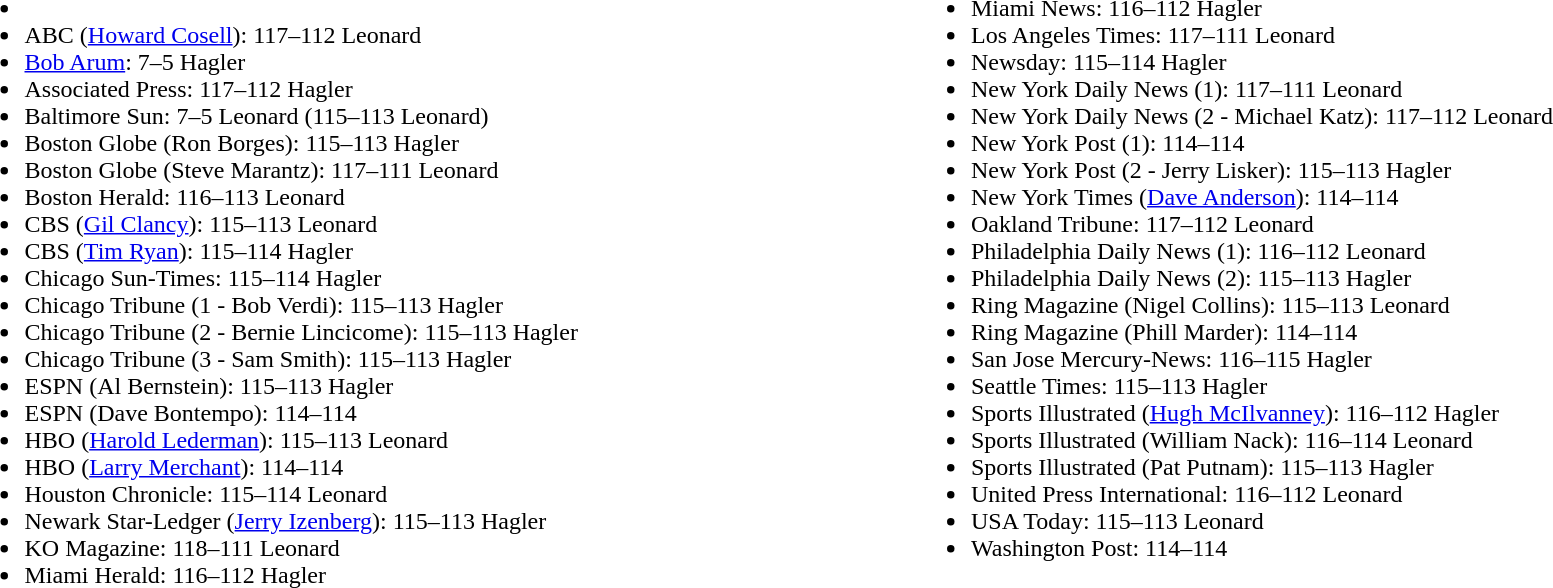<table>
<tr>
<td width=25% valign=top><br><ul><li></li><li>ABC (<a href='#'>Howard Cosell</a>): 117–112 Leonard</li><li><a href='#'>Bob Arum</a>: 7–5 Hagler</li><li>Associated Press: 117–112 Hagler</li><li>Baltimore Sun: 7–5 Leonard (115–113 Leonard)</li><li>Boston Globe (Ron Borges): 115–113 Hagler</li><li>Boston Globe (Steve Marantz): 117–111 Leonard</li><li>Boston Herald: 116–113 Leonard</li><li>CBS (<a href='#'>Gil Clancy</a>): 115–113 Leonard</li><li>CBS (<a href='#'>Tim Ryan</a>): 115–114 Hagler</li><li>Chicago Sun-Times: 115–114 Hagler</li><li>Chicago Tribune (1 - Bob Verdi): 115–113 Hagler</li><li>Chicago Tribune (2 - Bernie Lincicome): 115–113 Hagler</li><li>Chicago Tribune (3 - Sam Smith): 115–113 Hagler</li><li>ESPN (Al Bernstein): 115–113 Hagler</li><li>ESPN (Dave Bontempo): 114–114</li><li>HBO (<a href='#'>Harold Lederman</a>): 115–113 Leonard</li><li>HBO (<a href='#'>Larry Merchant</a>): 114–114</li><li>Houston Chronicle: 115–114 Leonard</li><li>Newark Star-Ledger (<a href='#'>Jerry Izenberg</a>): 115–113 Hagler</li><li>KO Magazine: 118–111 Leonard</li><li>Miami Herald: 116–112 Hagler</li></ul></td>
<td width=25% valign=top><br><ul><li>Miami News: 116–112 Hagler</li><li>Los Angeles Times: 117–111 Leonard</li><li>Newsday: 115–114 Hagler</li><li>New York Daily News (1): 117–111 Leonard</li><li>New York Daily News (2 - Michael Katz): 117–112 Leonard</li><li>New York Post (1): 114–114</li><li>New York Post (2 - Jerry Lisker): 115–113 Hagler</li><li>New York Times (<a href='#'>Dave Anderson</a>): 114–114</li><li>Oakland Tribune: 117–112 Leonard</li><li>Philadelphia Daily News (1): 116–112 Leonard</li><li>Philadelphia Daily News (2): 115–113 Hagler</li><li>Ring Magazine (Nigel Collins): 115–113 Leonard</li><li>Ring Magazine (Phill Marder): 114–114</li><li>San Jose Mercury-News: 116–115 Hagler</li><li>Seattle Times: 115–113 Hagler</li><li>Sports Illustrated (<a href='#'>Hugh McIlvanney</a>): 116–112 Hagler</li><li>Sports Illustrated (William Nack): 116–114 Leonard</li><li>Sports Illustrated (Pat Putnam): 115–113 Hagler</li><li>United Press International: 116–112 Leonard</li><li>USA Today: 115–113 Leonard</li><li>Washington Post: 114–114</li></ul></td>
</tr>
</table>
